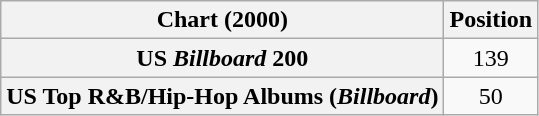<table class="wikitable sortable plainrowheaders">
<tr>
<th scope="col">Chart (2000)</th>
<th scope="col">Position</th>
</tr>
<tr>
<th scope="row">US <em>Billboard</em> 200</th>
<td style="text-align:center;">139</td>
</tr>
<tr>
<th scope="row">US Top R&B/Hip-Hop Albums (<em>Billboard</em>)</th>
<td style="text-align:center;">50</td>
</tr>
</table>
